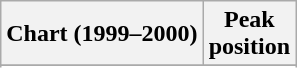<table class="wikitable plainrowheaders">
<tr>
<th scope="col">Chart (1999–2000)</th>
<th scope="col">Peak<br>position</th>
</tr>
<tr>
</tr>
<tr>
</tr>
</table>
